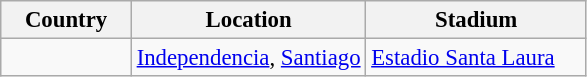<table class="wikitable" style="text-align:left; font-size: 95%">
<tr>
<th>Country</th>
<th>Location</th>
<th>Stadium</th>
</tr>
<tr>
<td style="width: 80px;"></td>
<td><a href='#'>Independencia</a>, <a href='#'>Santiago</a></td>
<td style="width: 140px;"><a href='#'>Estadio Santa Laura</a></td>
</tr>
</table>
